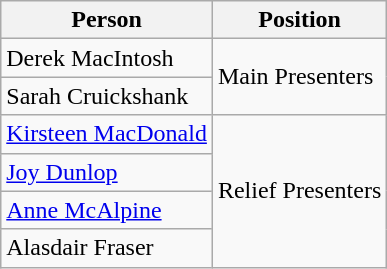<table class="wikitable">
<tr>
<th>Person</th>
<th>Position</th>
</tr>
<tr>
<td>Derek MacIntosh</td>
<td rowspan="2">Main Presenters</td>
</tr>
<tr>
<td>Sarah Cruickshank</td>
</tr>
<tr>
<td><a href='#'>Kirsteen MacDonald</a></td>
<td rowspan="4">Relief Presenters</td>
</tr>
<tr>
<td><a href='#'>Joy Dunlop</a></td>
</tr>
<tr>
<td><a href='#'>Anne McAlpine</a></td>
</tr>
<tr>
<td>Alasdair Fraser</td>
</tr>
</table>
